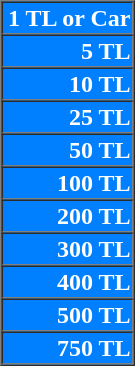<table border=1 cellspacing=0 cellpadding=1 width=90px style="background:#0080FF;color:#FFF;text-align:right">
<tr>
<td><strong>1 TL or Car</strong></td>
</tr>
<tr>
<td><strong>5 TL</strong></td>
</tr>
<tr>
<td><strong>10 TL</strong></td>
</tr>
<tr>
<td><strong>25 TL</strong></td>
</tr>
<tr>
<td><strong>50 TL</strong></td>
</tr>
<tr>
<td><strong>100 TL</strong></td>
</tr>
<tr>
<td><strong>200 TL</strong></td>
</tr>
<tr>
<td><strong>300 TL</strong></td>
</tr>
<tr>
<td><strong>400 TL</strong></td>
</tr>
<tr>
<td><strong>500 TL</strong></td>
</tr>
<tr>
<td><strong>750 TL</strong></td>
</tr>
</table>
